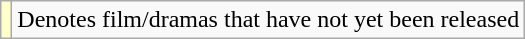<table class="wikitable">
<tr>
<td style="background:#FFFFCC;"></td>
<td>Denotes film/dramas that have not yet been released</td>
</tr>
</table>
